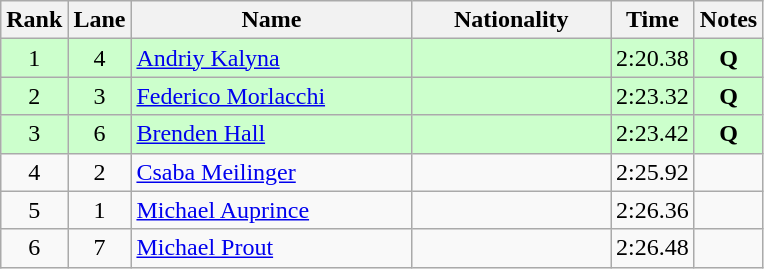<table class="wikitable sortable" style="text-align:center">
<tr>
<th>Rank</th>
<th>Lane</th>
<th style="width:180px">Name</th>
<th style="width:125px">Nationality</th>
<th>Time</th>
<th>Notes</th>
</tr>
<tr style="background:#cfc;">
<td>1</td>
<td>4</td>
<td style="text-align:left;"><a href='#'>Andriy Kalyna</a></td>
<td style="text-align:left;"></td>
<td>2:20.38</td>
<td><strong>Q</strong></td>
</tr>
<tr style="background:#cfc;">
<td>2</td>
<td>3</td>
<td style="text-align:left;"><a href='#'>Federico Morlacchi</a></td>
<td style="text-align:left;"></td>
<td>2:23.32</td>
<td><strong>Q</strong></td>
</tr>
<tr style="background:#cfc;">
<td>3</td>
<td>6</td>
<td style="text-align:left;"><a href='#'>Brenden Hall</a></td>
<td style="text-align:left;"></td>
<td>2:23.42</td>
<td><strong>Q</strong></td>
</tr>
<tr>
<td>4</td>
<td>2</td>
<td style="text-align:left;"><a href='#'>Csaba Meilinger</a></td>
<td style="text-align:left;"></td>
<td>2:25.92</td>
<td></td>
</tr>
<tr>
<td>5</td>
<td>1</td>
<td style="text-align:left;"><a href='#'>Michael Auprince</a></td>
<td style="text-align:left;"></td>
<td>2:26.36</td>
<td></td>
</tr>
<tr>
<td>6</td>
<td>7</td>
<td style="text-align:left;"><a href='#'>Michael Prout</a></td>
<td style="text-align:left;"></td>
<td>2:26.48</td>
<td></td>
</tr>
</table>
